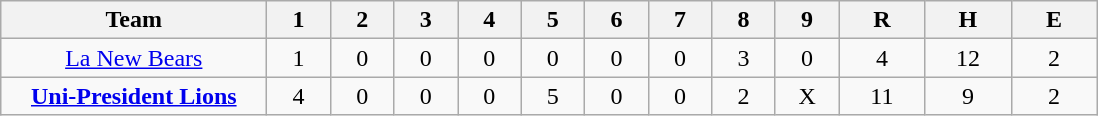<table class=wikitable style="text-align:center">
<tr>
<th width = "170">Team</th>
<th width = "35">1</th>
<th width = "35">2</th>
<th width = "35">3</th>
<th width = "35">4</th>
<th width = "35">5</th>
<th width = "35">6</th>
<th width = "35">7</th>
<th width = "35">8</th>
<th width = "35">9</th>
<th width = "50">R</th>
<th width = "50">H</th>
<th width = "50">E</th>
</tr>
<tr>
<td><a href='#'>La New Bears</a></td>
<td>1</td>
<td>0</td>
<td>0</td>
<td>0</td>
<td>0</td>
<td>0</td>
<td>0</td>
<td>3</td>
<td>0</td>
<td>4</td>
<td>12</td>
<td>2</td>
</tr>
<tr>
<td><strong><a href='#'>Uni-President Lions</a></strong></td>
<td>4</td>
<td>0</td>
<td>0</td>
<td>0</td>
<td>5</td>
<td>0</td>
<td>0</td>
<td>2</td>
<td>X</td>
<td>11</td>
<td>9</td>
<td>2</td>
</tr>
</table>
